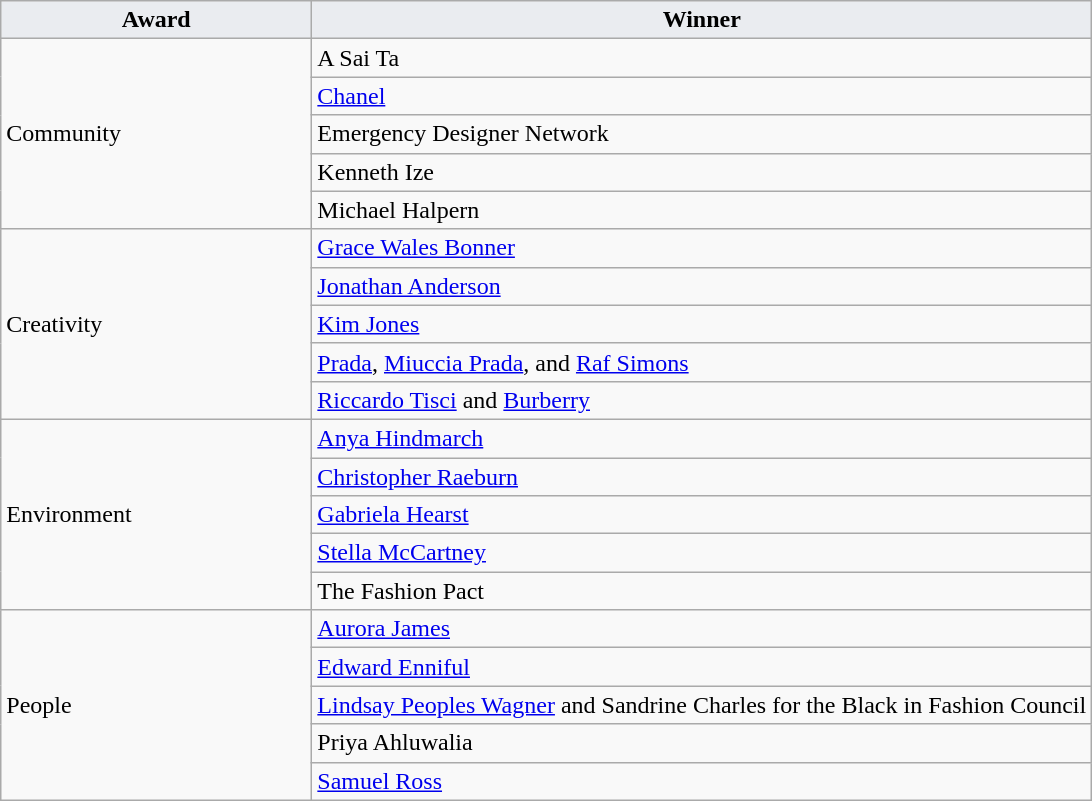<table class="wikitable">
<tr>
<th style="background:#EAECF0">Award</th>
<th style="background:#EAECF0">Winner</th>
</tr>
<tr>
<td rowspan="5" width="200">Community</td>
<td>A Sai Ta</td>
</tr>
<tr>
<td><a href='#'>Chanel</a></td>
</tr>
<tr>
<td>Emergency Designer Network</td>
</tr>
<tr>
<td>Kenneth Ize</td>
</tr>
<tr>
<td>Michael Halpern</td>
</tr>
<tr>
<td rowspan="5" width="200">Creativity</td>
<td><a href='#'>Grace Wales Bonner</a></td>
</tr>
<tr>
<td><a href='#'>Jonathan Anderson</a></td>
</tr>
<tr>
<td><a href='#'>Kim Jones</a></td>
</tr>
<tr>
<td><a href='#'>Prada</a>, <a href='#'>Miuccia Prada</a>, and <a href='#'>Raf Simons</a></td>
</tr>
<tr>
<td><a href='#'>Riccardo Tisci</a> and <a href='#'>Burberry</a></td>
</tr>
<tr>
<td rowspan="5" width="200">Environment</td>
<td><a href='#'>Anya Hindmarch</a></td>
</tr>
<tr>
<td><a href='#'>Christopher Raeburn</a></td>
</tr>
<tr>
<td><a href='#'>Gabriela Hearst</a></td>
</tr>
<tr>
<td><a href='#'>Stella McCartney</a></td>
</tr>
<tr>
<td>The Fashion Pact</td>
</tr>
<tr>
<td rowspan="5">People</td>
<td><a href='#'>Aurora James</a></td>
</tr>
<tr>
<td><a href='#'>Edward Enniful</a></td>
</tr>
<tr>
<td><a href='#'>Lindsay Peoples Wagner</a> and Sandrine Charles for the Black in Fashion Council</td>
</tr>
<tr>
<td>Priya Ahluwalia</td>
</tr>
<tr>
<td><a href='#'>Samuel Ross</a></td>
</tr>
</table>
